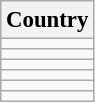<table class="wikitable" style="font-size:95%;">
<tr>
<th>Country</th>
</tr>
<tr>
<td></td>
</tr>
<tr>
<td></td>
</tr>
<tr>
<td></td>
</tr>
<tr>
<td></td>
</tr>
<tr>
<td></td>
</tr>
<tr>
<td></td>
</tr>
</table>
